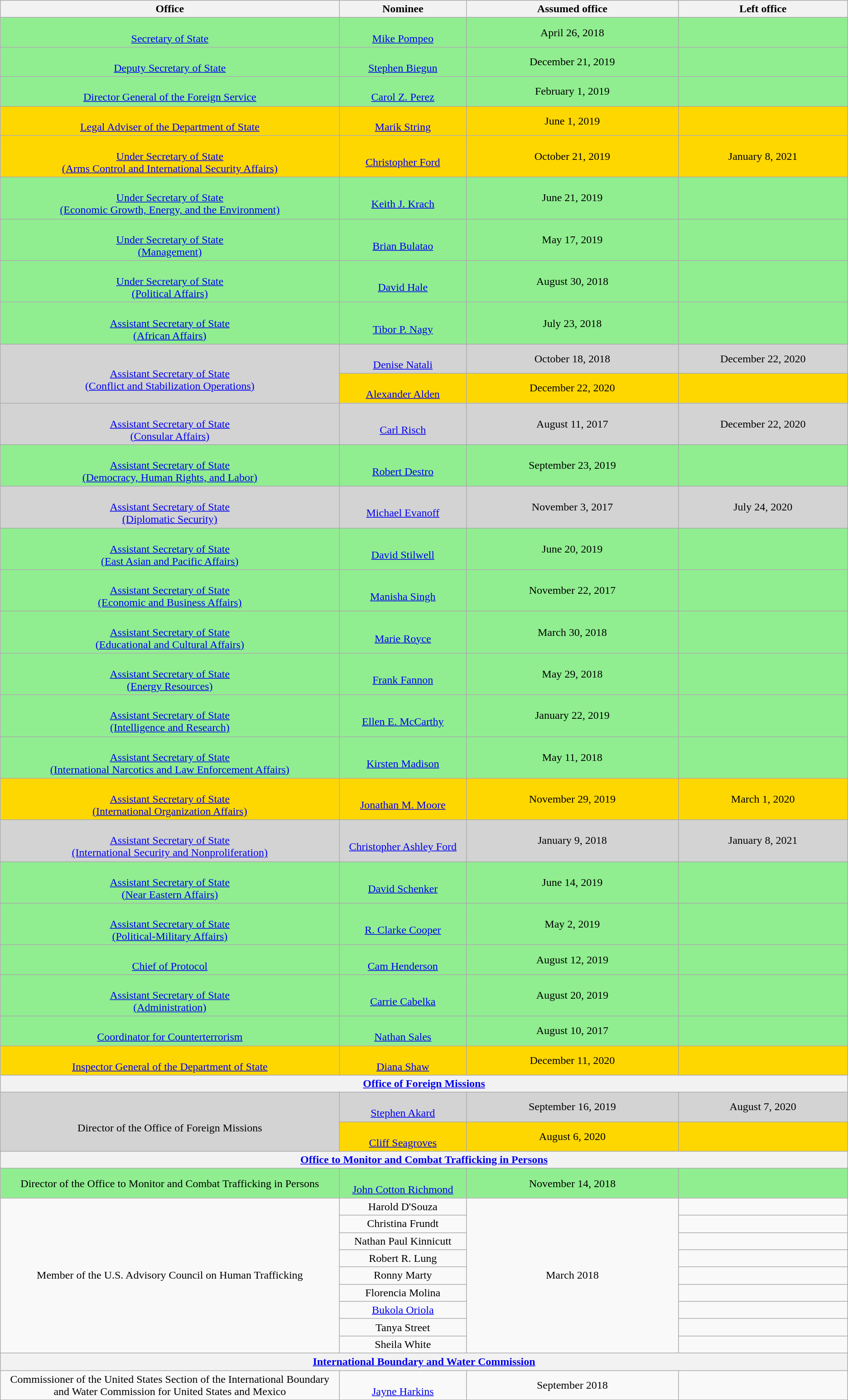<table class="wikitable sortable" style="text-align:center">
<tr>
<th style="width:40%;">Office</th>
<th style="width:15%;">Nominee</th>
<th style="width:25%;" data-sort- type="date">Assumed office</th>
<th style="width:20%;" data-sort- type="date">Left office</th>
</tr>
<tr style="background:lightgreen">
<td><br><a href='#'>Secretary of State</a></td>
<td><br><a href='#'>Mike Pompeo</a></td>
<td>April 26, 2018<br></td>
<td></td>
</tr>
<tr style="background:lightgreen;">
<td><br><a href='#'>Deputy Secretary of State</a></td>
<td><br><a href='#'>Stephen Biegun</a></td>
<td>December 21, 2019<br></td>
<td></td>
</tr>
<tr>
<td style="background:lightgreen"><br><a href='#'>Director General of the Foreign Service</a></td>
<td style="background:lightgreen"><br><a href='#'>Carol Z. Perez</a></td>
<td style="background:lightgreen">February 1, 2019<br></td>
<td style="background:lightgreen"></td>
</tr>
<tr style="background:gold;">
<td><br><a href='#'>Legal Adviser of the Department of State</a></td>
<td><br><a href='#'>Marik String</a></td>
<td>June 1, 2019</td>
<td></td>
</tr>
<tr style="background:gold;">
<td><br><a href='#'>Under Secretary of State<br>(Arms Control and International Security Affairs)</a></td>
<td><br><a href='#'>Christopher Ford</a></td>
<td>October 21, 2019</td>
<td>January 8, 2021</td>
</tr>
<tr style="background:lightgreen;">
<td><br><a href='#'>Under Secretary of State<br>(Economic Growth, Energy, and the Environment)</a></td>
<td><br><a href='#'>Keith J. Krach</a></td>
<td>June 21, 2019<br></td>
<td></td>
</tr>
<tr style="background:lightgreen;">
<td><br><a href='#'>Under Secretary of State<br>(Management)</a></td>
<td><br><a href='#'>Brian Bulatao</a></td>
<td>May 17, 2019<br></td>
<td></td>
</tr>
<tr style="background:lightgreen;">
<td><br><a href='#'>Under Secretary of State<br>(Political Affairs)</a></td>
<td><br><a href='#'>David Hale</a></td>
<td>August 30, 2018<br></td>
<td></td>
</tr>
<tr style="background:lightgreen;">
<td><br><a href='#'>Assistant Secretary of State<br>(African Affairs)</a></td>
<td><br><a href='#'>Tibor P. Nagy</a></td>
<td>July 23, 2018<br></td>
<td></td>
</tr>
<tr style="background:lightgray;">
<td rowspan="2"><br><a href='#'>Assistant Secretary of State<br>(Conflict and Stabilization Operations)</a></td>
<td><br><a href='#'>Denise Natali</a></td>
<td>October 18, 2018<br></td>
<td>December 22, 2020</td>
</tr>
<tr style="background:gold;">
<td><br><a href='#'>Alexander Alden</a></td>
<td>December 22, 2020</td>
<td></td>
</tr>
<tr style="background:lightgray;">
<td><br><a href='#'>Assistant Secretary of State<br>(Consular Affairs)</a></td>
<td><br><a href='#'>Carl Risch</a></td>
<td>August 11, 2017<br></td>
<td>December 22, 2020</td>
</tr>
<tr style="background:lightgreen;">
<td><br><a href='#'>Assistant Secretary of State<br>(Democracy, Human Rights, and Labor)</a></td>
<td><br><a href='#'>Robert Destro</a></td>
<td>September 23, 2019<br></td>
<td></td>
</tr>
<tr style="background:lightgray;">
<td><br><a href='#'>Assistant Secretary of State<br>(Diplomatic Security)</a></td>
<td><br><a href='#'>Michael Evanoff</a></td>
<td>November 3, 2017<br></td>
<td>July 24, 2020</td>
</tr>
<tr style="background:lightgreen;">
<td><br><a href='#'>Assistant Secretary of State<br>(East Asian and Pacific Affairs)</a></td>
<td><br><a href='#'>David Stilwell</a></td>
<td>June 20, 2019<br></td>
<td></td>
</tr>
<tr style="background:lightgreen;">
<td><br><a href='#'>Assistant Secretary of State<br>(Economic and Business Affairs)</a></td>
<td><br><a href='#'>Manisha Singh</a></td>
<td>November 22, 2017<br></td>
<td></td>
</tr>
<tr style="background:lightgreen;">
<td><br><a href='#'>Assistant Secretary of State<br>(Educational and Cultural Affairs)</a></td>
<td><br><a href='#'>Marie Royce</a></td>
<td>March 30, 2018<br></td>
<td></td>
</tr>
<tr style="background:lightgreen;">
<td><br><a href='#'>Assistant Secretary of State<br>(Energy Resources)</a></td>
<td><br><a href='#'>Frank Fannon</a></td>
<td>May 29, 2018<br></td>
<td></td>
</tr>
<tr style="background:lightgreen;">
<td><br><a href='#'>Assistant Secretary of State<br>(Intelligence and Research)</a></td>
<td><br><a href='#'>Ellen E. McCarthy</a></td>
<td>January 22, 2019<br></td>
<td></td>
</tr>
<tr style="background:lightgreen;">
<td><br><a href='#'>Assistant Secretary of State<br>(International Narcotics and Law Enforcement Affairs)</a></td>
<td><br><a href='#'>Kirsten Madison</a></td>
<td>May 11, 2018<br></td>
<td></td>
</tr>
<tr style="background:gold;">
<td><br><a href='#'>Assistant Secretary of State<br>(International Organization Affairs)</a></td>
<td><br><a href='#'>Jonathan M. Moore</a></td>
<td>November 29, 2019</td>
<td>March 1, 2020</td>
</tr>
<tr style="background:lightgray;">
<td><br><a href='#'>Assistant Secretary of State<br>(International Security and Nonproliferation)</a></td>
<td><br><a href='#'>Christopher Ashley Ford</a></td>
<td>January 9, 2018<br></td>
<td>January 8, 2021</td>
</tr>
<tr style="background:lightgreen;">
<td><br><a href='#'>Assistant Secretary of State<br>(Near Eastern Affairs)</a></td>
<td><br><a href='#'>David Schenker</a></td>
<td>June 14, 2019<br></td>
<td></td>
</tr>
<tr style="background:lightgreen;">
<td><br><a href='#'>Assistant Secretary of State<br>(Political-Military Affairs)</a></td>
<td><br><a href='#'>R. Clarke Cooper</a></td>
<td>May 2, 2019<br></td>
<td></td>
</tr>
<tr style="background:lightgreen;">
<td><br><a href='#'>Chief of Protocol</a></td>
<td><br><a href='#'>Cam Henderson</a></td>
<td>August 12, 2019</td>
<td></td>
</tr>
<tr style="background:lightgreen;">
<td><br><a href='#'>Assistant Secretary of State<br>(Administration)</a></td>
<td><br><a href='#'>Carrie Cabelka</a></td>
<td>August 20, 2019</td>
<td></td>
</tr>
<tr style="background:lightgreen;">
<td><br><a href='#'>Coordinator for Counterterrorism</a></td>
<td><br><a href='#'>Nathan Sales</a></td>
<td>August 10, 2017<br></td>
<td></td>
</tr>
<tr style="background:gold;">
<td><br><a href='#'>Inspector General of the Department of State</a></td>
<td><br><a href='#'>Diana Shaw</a></td>
<td>December 11, 2020</td>
<td></td>
</tr>
<tr>
<th colspan="4"><a href='#'>Office of Foreign Missions</a></th>
</tr>
<tr style="background:lightgray;">
<td rowspan=2><br>Director of the Office of Foreign Missions</td>
<td><br><a href='#'>Stephen Akard</a></td>
<td>September 16, 2019<br></td>
<td>August 7, 2020</td>
</tr>
<tr style="background:gold;">
<td><br><a href='#'>Cliff Seagroves</a></td>
<td>August 6, 2020</td>
<td></td>
</tr>
<tr>
<th colspan="4"><a href='#'>Office to Monitor and Combat Trafficking in Persons</a></th>
</tr>
<tr style="background:lightgreen;">
<td>Director of the Office to Monitor and Combat Trafficking in Persons</td>
<td><br><a href='#'>John Cotton Richmond</a></td>
<td>November 14, 2018<br></td>
<td></td>
</tr>
<tr>
<td rowspan="9">Member of the U.S. Advisory Council on Human Trafficking</td>
<td>Harold D'Souza</td>
<td rowspan="9">March 2018</td>
<td></td>
</tr>
<tr>
<td>Christina Frundt</td>
<td></td>
</tr>
<tr>
<td>Nathan Paul Kinnicutt</td>
<td></td>
</tr>
<tr>
<td>Robert R. Lung</td>
<td></td>
</tr>
<tr>
<td>Ronny Marty</td>
<td></td>
</tr>
<tr>
<td>Florencia Molina</td>
<td></td>
</tr>
<tr>
<td><a href='#'>Bukola Oriola</a></td>
<td></td>
</tr>
<tr>
<td>Tanya Street</td>
<td></td>
</tr>
<tr>
<td>Sheila White</td>
<td></td>
</tr>
<tr>
<th colspan="4"><a href='#'>International Boundary and Water Commission</a></th>
</tr>
<tr>
<td>Commissioner of the United States Section of the International Boundary and Water Commission for United States and Mexico</td>
<td><br><a href='#'>Jayne Harkins</a></td>
<td>September 2018</td>
<td></td>
</tr>
</table>
